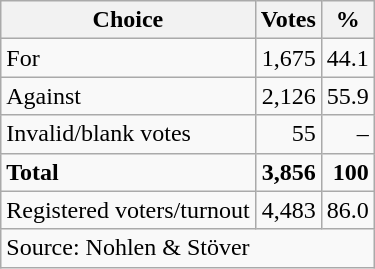<table class=wikitable style=text-align:right>
<tr>
<th>Choice</th>
<th>Votes</th>
<th>%</th>
</tr>
<tr>
<td align=left>For</td>
<td>1,675</td>
<td>44.1</td>
</tr>
<tr>
<td align=left>Against</td>
<td>2,126</td>
<td>55.9</td>
</tr>
<tr>
<td align=left>Invalid/blank votes</td>
<td>55</td>
<td>–</td>
</tr>
<tr>
<td align=left><strong>Total</strong></td>
<td><strong>3,856</strong></td>
<td><strong>100</strong></td>
</tr>
<tr>
<td align=left>Registered voters/turnout</td>
<td>4,483</td>
<td>86.0</td>
</tr>
<tr>
<td align=left colspan=3>Source: Nohlen & Stöver</td>
</tr>
</table>
